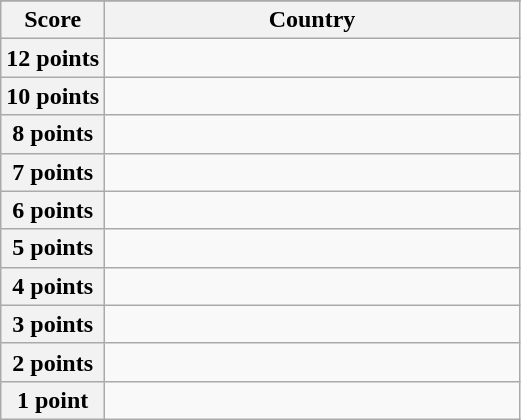<table class="wikitable">
<tr>
</tr>
<tr>
<th scope="col" width="20%">Score</th>
<th scope="col">Country</th>
</tr>
<tr>
<th scope="row">12 points</th>
<td></td>
</tr>
<tr>
<th scope="row">10 points</th>
<td></td>
</tr>
<tr>
<th scope="row">8 points</th>
<td></td>
</tr>
<tr>
<th scope="row">7 points</th>
<td></td>
</tr>
<tr>
<th scope="row">6 points</th>
<td></td>
</tr>
<tr>
<th scope="row">5 points</th>
<td></td>
</tr>
<tr>
<th scope="row">4 points</th>
<td></td>
</tr>
<tr>
<th scope="row">3 points</th>
<td></td>
</tr>
<tr>
<th scope="row">2 points</th>
<td></td>
</tr>
<tr>
<th scope="row">1 point</th>
<td></td>
</tr>
</table>
